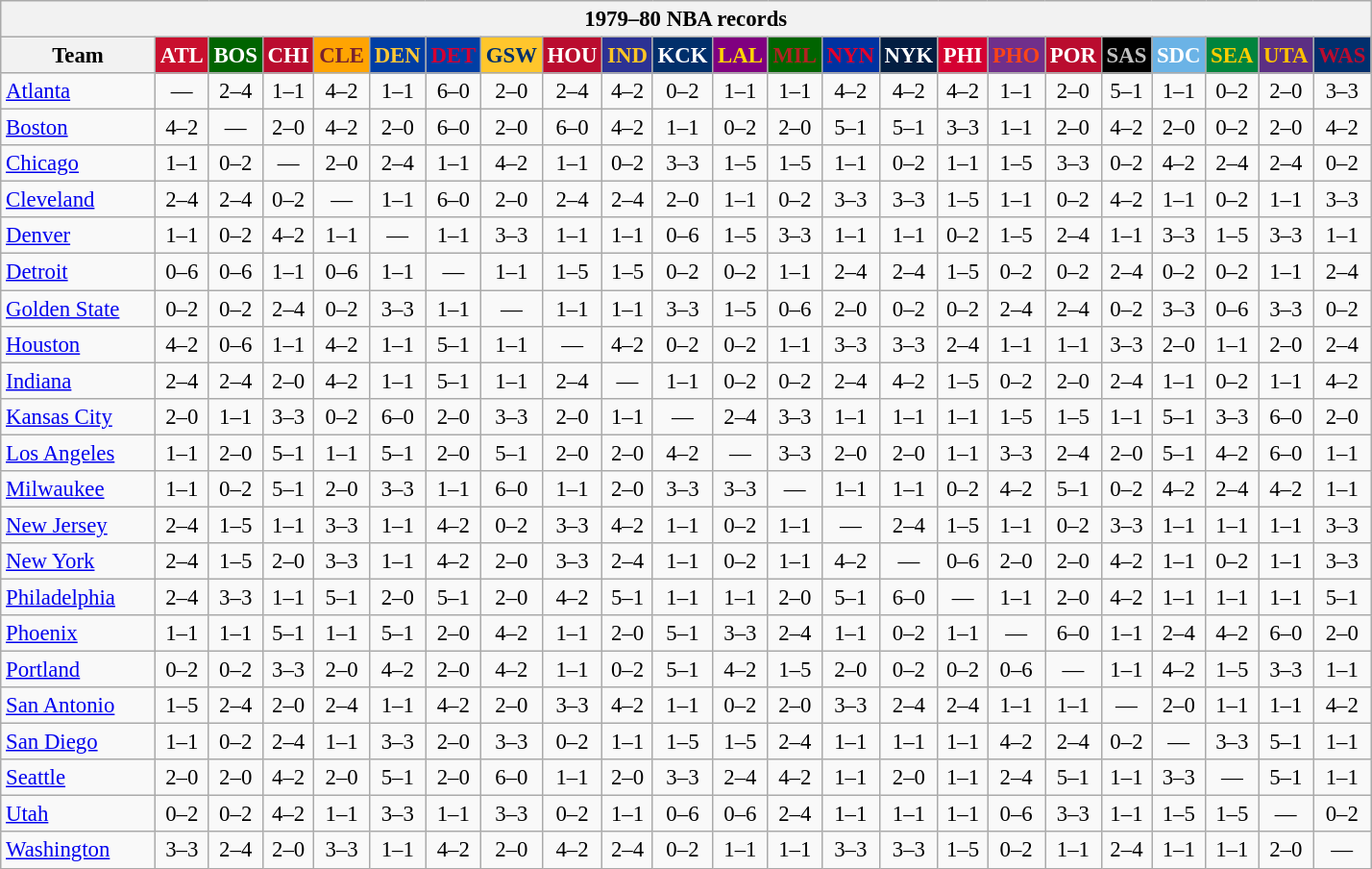<table class="wikitable" style="font-size:95%; text-align:center;">
<tr>
<th colspan=23>1979–80 NBA records</th>
</tr>
<tr>
<th width=100>Team</th>
<th style="background:#C90F2E;color:#FFFFFF;width=35">ATL</th>
<th style="background:#006400;color:#FFFFFF;width=35">BOS</th>
<th style="background:#BA0C2F;color:#FFFFFF;width=35">CHI</th>
<th style="background:#FFA402;color:#77222F;width=35">CLE</th>
<th style="background:#003EA4;color:#FDC835;width=35">DEN</th>
<th style="background:#003EA4;color:#D50032;width=35">DET</th>
<th style="background:#FFC62C;color:#012F6B;width=35">GSW</th>
<th style="background:#BA0C2F;color:#FFFFFF;width=35">HOU</th>
<th style="background:#2C3294;color:#FCC624;width=35">IND</th>
<th style="background:#012F6B;color:#FFFFFF;width=35">KCK</th>
<th style="background:#800080;color:#FFD700;width=35">LAL</th>
<th style="background:#006400;color:#B22222;width=35">MIL</th>
<th style="background:#0032A1;color:#E5002B;width=35">NYN</th>
<th style="background:#031E41;color:#FFFFFF;width=35">NYK</th>
<th style="background:#D40032;color:#FFFFFF;width=35">PHI</th>
<th style="background:#702F8B;color:#FA4417;width=35">PHO</th>
<th style="background:#BA0C2F;color:#FFFFFF;width=35">POR</th>
<th style="background:#000000;color:#C0C0C0;width=35">SAS</th>
<th style="background:#6BB3E6;color:#FFFFFF;width=35">SDC</th>
<th style="background:#00843D;color:#FFCD01;width=35">SEA</th>
<th style="background:#5C2F83;color:#FCC200;width=35">UTA</th>
<th style="background:#012F6D;color:#BA0C2F;width=35">WAS</th>
</tr>
<tr>
<td style="text-align:left;"><a href='#'>Atlanta</a></td>
<td>—</td>
<td>2–4</td>
<td>1–1</td>
<td>4–2</td>
<td>1–1</td>
<td>6–0</td>
<td>2–0</td>
<td>2–4</td>
<td>4–2</td>
<td>0–2</td>
<td>1–1</td>
<td>1–1</td>
<td>4–2</td>
<td>4–2</td>
<td>4–2</td>
<td>1–1</td>
<td>2–0</td>
<td>5–1</td>
<td>1–1</td>
<td>0–2</td>
<td>2–0</td>
<td>3–3</td>
</tr>
<tr>
<td style="text-align:left;"><a href='#'>Boston</a></td>
<td>4–2</td>
<td>—</td>
<td>2–0</td>
<td>4–2</td>
<td>2–0</td>
<td>6–0</td>
<td>2–0</td>
<td>6–0</td>
<td>4–2</td>
<td>1–1</td>
<td>0–2</td>
<td>2–0</td>
<td>5–1</td>
<td>5–1</td>
<td>3–3</td>
<td>1–1</td>
<td>2–0</td>
<td>4–2</td>
<td>2–0</td>
<td>0–2</td>
<td>2–0</td>
<td>4–2</td>
</tr>
<tr>
<td style="text-align:left;"><a href='#'>Chicago</a></td>
<td>1–1</td>
<td>0–2</td>
<td>—</td>
<td>2–0</td>
<td>2–4</td>
<td>1–1</td>
<td>4–2</td>
<td>1–1</td>
<td>0–2</td>
<td>3–3</td>
<td>1–5</td>
<td>1–5</td>
<td>1–1</td>
<td>0–2</td>
<td>1–1</td>
<td>1–5</td>
<td>3–3</td>
<td>0–2</td>
<td>4–2</td>
<td>2–4</td>
<td>2–4</td>
<td>0–2</td>
</tr>
<tr>
<td style="text-align:left;"><a href='#'>Cleveland</a></td>
<td>2–4</td>
<td>2–4</td>
<td>0–2</td>
<td>—</td>
<td>1–1</td>
<td>6–0</td>
<td>2–0</td>
<td>2–4</td>
<td>2–4</td>
<td>2–0</td>
<td>1–1</td>
<td>0–2</td>
<td>3–3</td>
<td>3–3</td>
<td>1–5</td>
<td>1–1</td>
<td>0–2</td>
<td>4–2</td>
<td>1–1</td>
<td>0–2</td>
<td>1–1</td>
<td>3–3</td>
</tr>
<tr>
<td style="text-align:left;"><a href='#'>Denver</a></td>
<td>1–1</td>
<td>0–2</td>
<td>4–2</td>
<td>1–1</td>
<td>—</td>
<td>1–1</td>
<td>3–3</td>
<td>1–1</td>
<td>1–1</td>
<td>0–6</td>
<td>1–5</td>
<td>3–3</td>
<td>1–1</td>
<td>1–1</td>
<td>0–2</td>
<td>1–5</td>
<td>2–4</td>
<td>1–1</td>
<td>3–3</td>
<td>1–5</td>
<td>3–3</td>
<td>1–1</td>
</tr>
<tr>
<td style="text-align:left;"><a href='#'>Detroit</a></td>
<td>0–6</td>
<td>0–6</td>
<td>1–1</td>
<td>0–6</td>
<td>1–1</td>
<td>—</td>
<td>1–1</td>
<td>1–5</td>
<td>1–5</td>
<td>0–2</td>
<td>0–2</td>
<td>1–1</td>
<td>2–4</td>
<td>2–4</td>
<td>1–5</td>
<td>0–2</td>
<td>0–2</td>
<td>2–4</td>
<td>0–2</td>
<td>0–2</td>
<td>1–1</td>
<td>2–4</td>
</tr>
<tr>
<td style="text-align:left;"><a href='#'>Golden State</a></td>
<td>0–2</td>
<td>0–2</td>
<td>2–4</td>
<td>0–2</td>
<td>3–3</td>
<td>1–1</td>
<td>—</td>
<td>1–1</td>
<td>1–1</td>
<td>3–3</td>
<td>1–5</td>
<td>0–6</td>
<td>2–0</td>
<td>0–2</td>
<td>0–2</td>
<td>2–4</td>
<td>2–4</td>
<td>0–2</td>
<td>3–3</td>
<td>0–6</td>
<td>3–3</td>
<td>0–2</td>
</tr>
<tr>
<td style="text-align:left;"><a href='#'>Houston</a></td>
<td>4–2</td>
<td>0–6</td>
<td>1–1</td>
<td>4–2</td>
<td>1–1</td>
<td>5–1</td>
<td>1–1</td>
<td>—</td>
<td>4–2</td>
<td>0–2</td>
<td>0–2</td>
<td>1–1</td>
<td>3–3</td>
<td>3–3</td>
<td>2–4</td>
<td>1–1</td>
<td>1–1</td>
<td>3–3</td>
<td>2–0</td>
<td>1–1</td>
<td>2–0</td>
<td>2–4</td>
</tr>
<tr>
<td style="text-align:left;"><a href='#'>Indiana</a></td>
<td>2–4</td>
<td>2–4</td>
<td>2–0</td>
<td>4–2</td>
<td>1–1</td>
<td>5–1</td>
<td>1–1</td>
<td>2–4</td>
<td>—</td>
<td>1–1</td>
<td>0–2</td>
<td>0–2</td>
<td>2–4</td>
<td>4–2</td>
<td>1–5</td>
<td>0–2</td>
<td>2–0</td>
<td>2–4</td>
<td>1–1</td>
<td>0–2</td>
<td>1–1</td>
<td>4–2</td>
</tr>
<tr>
<td style="text-align:left;"><a href='#'>Kansas City</a></td>
<td>2–0</td>
<td>1–1</td>
<td>3–3</td>
<td>0–2</td>
<td>6–0</td>
<td>2–0</td>
<td>3–3</td>
<td>2–0</td>
<td>1–1</td>
<td>—</td>
<td>2–4</td>
<td>3–3</td>
<td>1–1</td>
<td>1–1</td>
<td>1–1</td>
<td>1–5</td>
<td>1–5</td>
<td>1–1</td>
<td>5–1</td>
<td>3–3</td>
<td>6–0</td>
<td>2–0</td>
</tr>
<tr>
<td style="text-align:left;"><a href='#'>Los Angeles</a></td>
<td>1–1</td>
<td>2–0</td>
<td>5–1</td>
<td>1–1</td>
<td>5–1</td>
<td>2–0</td>
<td>5–1</td>
<td>2–0</td>
<td>2–0</td>
<td>4–2</td>
<td>—</td>
<td>3–3</td>
<td>2–0</td>
<td>2–0</td>
<td>1–1</td>
<td>3–3</td>
<td>2–4</td>
<td>2–0</td>
<td>5–1</td>
<td>4–2</td>
<td>6–0</td>
<td>1–1</td>
</tr>
<tr>
<td style="text-align:left;"><a href='#'>Milwaukee</a></td>
<td>1–1</td>
<td>0–2</td>
<td>5–1</td>
<td>2–0</td>
<td>3–3</td>
<td>1–1</td>
<td>6–0</td>
<td>1–1</td>
<td>2–0</td>
<td>3–3</td>
<td>3–3</td>
<td>—</td>
<td>1–1</td>
<td>1–1</td>
<td>0–2</td>
<td>4–2</td>
<td>5–1</td>
<td>0–2</td>
<td>4–2</td>
<td>2–4</td>
<td>4–2</td>
<td>1–1</td>
</tr>
<tr>
<td style="text-align:left;"><a href='#'>New Jersey</a></td>
<td>2–4</td>
<td>1–5</td>
<td>1–1</td>
<td>3–3</td>
<td>1–1</td>
<td>4–2</td>
<td>0–2</td>
<td>3–3</td>
<td>4–2</td>
<td>1–1</td>
<td>0–2</td>
<td>1–1</td>
<td>—</td>
<td>2–4</td>
<td>1–5</td>
<td>1–1</td>
<td>0–2</td>
<td>3–3</td>
<td>1–1</td>
<td>1–1</td>
<td>1–1</td>
<td>3–3</td>
</tr>
<tr>
<td style="text-align:left;"><a href='#'>New York</a></td>
<td>2–4</td>
<td>1–5</td>
<td>2–0</td>
<td>3–3</td>
<td>1–1</td>
<td>4–2</td>
<td>2–0</td>
<td>3–3</td>
<td>2–4</td>
<td>1–1</td>
<td>0–2</td>
<td>1–1</td>
<td>4–2</td>
<td>—</td>
<td>0–6</td>
<td>2–0</td>
<td>2–0</td>
<td>4–2</td>
<td>1–1</td>
<td>0–2</td>
<td>1–1</td>
<td>3–3</td>
</tr>
<tr>
<td style="text-align:left;"><a href='#'>Philadelphia</a></td>
<td>2–4</td>
<td>3–3</td>
<td>1–1</td>
<td>5–1</td>
<td>2–0</td>
<td>5–1</td>
<td>2–0</td>
<td>4–2</td>
<td>5–1</td>
<td>1–1</td>
<td>1–1</td>
<td>2–0</td>
<td>5–1</td>
<td>6–0</td>
<td>—</td>
<td>1–1</td>
<td>2–0</td>
<td>4–2</td>
<td>1–1</td>
<td>1–1</td>
<td>1–1</td>
<td>5–1</td>
</tr>
<tr>
<td style="text-align:left;"><a href='#'>Phoenix</a></td>
<td>1–1</td>
<td>1–1</td>
<td>5–1</td>
<td>1–1</td>
<td>5–1</td>
<td>2–0</td>
<td>4–2</td>
<td>1–1</td>
<td>2–0</td>
<td>5–1</td>
<td>3–3</td>
<td>2–4</td>
<td>1–1</td>
<td>0–2</td>
<td>1–1</td>
<td>—</td>
<td>6–0</td>
<td>1–1</td>
<td>2–4</td>
<td>4–2</td>
<td>6–0</td>
<td>2–0</td>
</tr>
<tr>
<td style="text-align:left;"><a href='#'>Portland</a></td>
<td>0–2</td>
<td>0–2</td>
<td>3–3</td>
<td>2–0</td>
<td>4–2</td>
<td>2–0</td>
<td>4–2</td>
<td>1–1</td>
<td>0–2</td>
<td>5–1</td>
<td>4–2</td>
<td>1–5</td>
<td>2–0</td>
<td>0–2</td>
<td>0–2</td>
<td>0–6</td>
<td>—</td>
<td>1–1</td>
<td>4–2</td>
<td>1–5</td>
<td>3–3</td>
<td>1–1</td>
</tr>
<tr>
<td style="text-align:left;"><a href='#'>San Antonio</a></td>
<td>1–5</td>
<td>2–4</td>
<td>2–0</td>
<td>2–4</td>
<td>1–1</td>
<td>4–2</td>
<td>2–0</td>
<td>3–3</td>
<td>4–2</td>
<td>1–1</td>
<td>0–2</td>
<td>2–0</td>
<td>3–3</td>
<td>2–4</td>
<td>2–4</td>
<td>1–1</td>
<td>1–1</td>
<td>—</td>
<td>2–0</td>
<td>1–1</td>
<td>1–1</td>
<td>4–2</td>
</tr>
<tr>
<td style="text-align:left;"><a href='#'>San Diego</a></td>
<td>1–1</td>
<td>0–2</td>
<td>2–4</td>
<td>1–1</td>
<td>3–3</td>
<td>2–0</td>
<td>3–3</td>
<td>0–2</td>
<td>1–1</td>
<td>1–5</td>
<td>1–5</td>
<td>2–4</td>
<td>1–1</td>
<td>1–1</td>
<td>1–1</td>
<td>4–2</td>
<td>2–4</td>
<td>0–2</td>
<td>—</td>
<td>3–3</td>
<td>5–1</td>
<td>1–1</td>
</tr>
<tr>
<td style="text-align:left;"><a href='#'>Seattle</a></td>
<td>2–0</td>
<td>2–0</td>
<td>4–2</td>
<td>2–0</td>
<td>5–1</td>
<td>2–0</td>
<td>6–0</td>
<td>1–1</td>
<td>2–0</td>
<td>3–3</td>
<td>2–4</td>
<td>4–2</td>
<td>1–1</td>
<td>2–0</td>
<td>1–1</td>
<td>2–4</td>
<td>5–1</td>
<td>1–1</td>
<td>3–3</td>
<td>—</td>
<td>5–1</td>
<td>1–1</td>
</tr>
<tr>
<td style="text-align:left;"><a href='#'>Utah</a></td>
<td>0–2</td>
<td>0–2</td>
<td>4–2</td>
<td>1–1</td>
<td>3–3</td>
<td>1–1</td>
<td>3–3</td>
<td>0–2</td>
<td>1–1</td>
<td>0–6</td>
<td>0–6</td>
<td>2–4</td>
<td>1–1</td>
<td>1–1</td>
<td>1–1</td>
<td>0–6</td>
<td>3–3</td>
<td>1–1</td>
<td>1–5</td>
<td>1–5</td>
<td>—</td>
<td>0–2</td>
</tr>
<tr>
<td style="text-align:left;"><a href='#'>Washington</a></td>
<td>3–3</td>
<td>2–4</td>
<td>2–0</td>
<td>3–3</td>
<td>1–1</td>
<td>4–2</td>
<td>2–0</td>
<td>4–2</td>
<td>2–4</td>
<td>0–2</td>
<td>1–1</td>
<td>1–1</td>
<td>3–3</td>
<td>3–3</td>
<td>1–5</td>
<td>0–2</td>
<td>1–1</td>
<td>2–4</td>
<td>1–1</td>
<td>1–1</td>
<td>2–0</td>
<td>—</td>
</tr>
</table>
